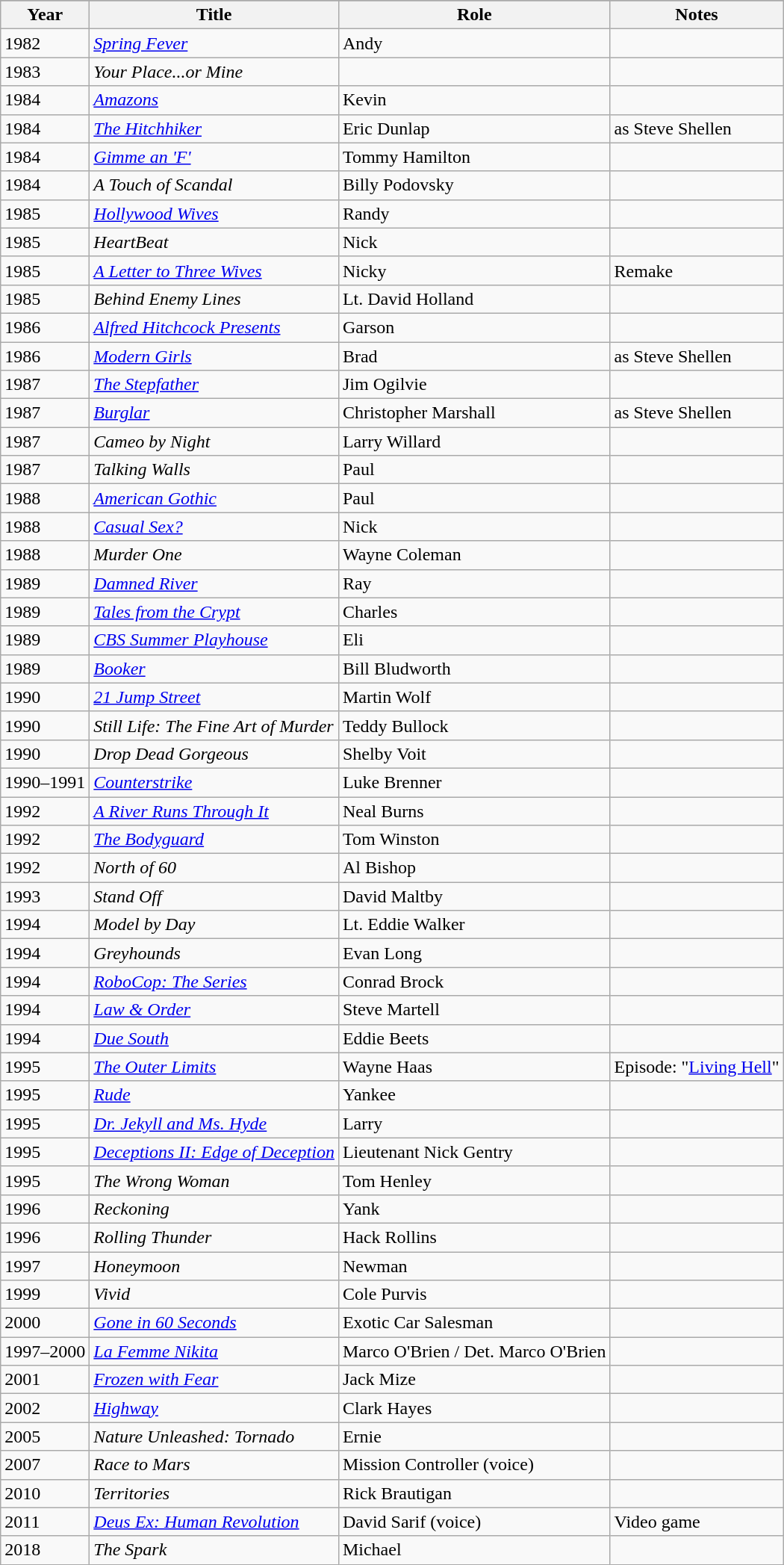<table class="wikitable sortable">
<tr>
</tr>
<tr>
<th>Year</th>
<th>Title</th>
<th>Role</th>
<th class="unsortable">Notes</th>
</tr>
<tr>
<td>1982</td>
<td><em><a href='#'>Spring Fever</a></em></td>
<td>Andy</td>
<td></td>
</tr>
<tr>
<td>1983</td>
<td><em>Your Place...or Mine</em></td>
<td></td>
<td></td>
</tr>
<tr>
<td>1984</td>
<td><em><a href='#'>Amazons</a></em></td>
<td>Kevin</td>
<td></td>
</tr>
<tr>
<td>1984</td>
<td data-sort-value="Hitchhiker, The"><em><a href='#'>The Hitchhiker</a></em></td>
<td>Eric Dunlap</td>
<td>as Steve Shellen</td>
</tr>
<tr>
<td>1984</td>
<td><em><a href='#'>Gimme an 'F'</a></em></td>
<td>Tommy Hamilton</td>
<td></td>
</tr>
<tr>
<td>1984</td>
<td data-sort-value="Touch of Scandal, A"><em>A Touch of Scandal</em></td>
<td>Billy Podovsky</td>
<td></td>
</tr>
<tr>
<td>1985</td>
<td><em><a href='#'>Hollywood Wives</a></em></td>
<td>Randy</td>
<td></td>
</tr>
<tr>
<td>1985</td>
<td><em>HeartBeat</em></td>
<td>Nick</td>
<td></td>
</tr>
<tr>
<td>1985</td>
<td data-sort-value="Letter to Three Wives, A"><em><a href='#'>A Letter to Three Wives</a></em></td>
<td>Nicky</td>
<td>Remake</td>
</tr>
<tr>
<td>1985</td>
<td><em>Behind Enemy Lines</em></td>
<td>Lt. David Holland</td>
<td></td>
</tr>
<tr>
<td>1986</td>
<td><em><a href='#'>Alfred Hitchcock Presents</a></em></td>
<td>Garson</td>
<td></td>
</tr>
<tr>
<td>1986</td>
<td><em><a href='#'>Modern Girls</a></em></td>
<td>Brad</td>
<td>as Steve Shellen</td>
</tr>
<tr>
<td>1987</td>
<td data-sort-value="Stepfather, The"><em><a href='#'>The Stepfather</a></em></td>
<td>Jim Ogilvie</td>
<td></td>
</tr>
<tr>
<td>1987</td>
<td><em><a href='#'>Burglar</a></em></td>
<td>Christopher Marshall</td>
<td>as Steve Shellen</td>
</tr>
<tr>
<td>1987</td>
<td><em>Cameo by Night</em></td>
<td>Larry Willard</td>
<td></td>
</tr>
<tr>
<td>1987</td>
<td><em>Talking Walls</em></td>
<td>Paul</td>
<td></td>
</tr>
<tr>
<td>1988</td>
<td><em><a href='#'>American Gothic</a></em></td>
<td>Paul</td>
<td></td>
</tr>
<tr>
<td>1988</td>
<td><em><a href='#'>Casual Sex?</a></em></td>
<td>Nick</td>
<td></td>
</tr>
<tr>
<td>1988</td>
<td><em>Murder One</em></td>
<td>Wayne Coleman</td>
<td></td>
</tr>
<tr>
<td>1989</td>
<td><em><a href='#'>Damned River</a></em></td>
<td>Ray</td>
<td></td>
</tr>
<tr>
<td>1989</td>
<td><em><a href='#'>Tales from the Crypt</a></em></td>
<td>Charles</td>
<td></td>
</tr>
<tr>
<td>1989</td>
<td><em><a href='#'>CBS Summer Playhouse</a></em></td>
<td>Eli</td>
<td></td>
</tr>
<tr>
<td>1989</td>
<td><em><a href='#'>Booker</a></em></td>
<td>Bill Bludworth</td>
<td></td>
</tr>
<tr>
<td>1990</td>
<td><em><a href='#'>21 Jump Street</a></em></td>
<td>Martin Wolf</td>
<td></td>
</tr>
<tr>
<td>1990</td>
<td><em>Still Life: The Fine Art of Murder</em></td>
<td>Teddy Bullock</td>
<td></td>
</tr>
<tr>
<td>1990</td>
<td><em>Drop Dead Gorgeous</em></td>
<td>Shelby Voit</td>
<td></td>
</tr>
<tr>
<td>1990–1991</td>
<td><em><a href='#'>Counterstrike</a></em></td>
<td>Luke Brenner</td>
<td></td>
</tr>
<tr>
<td>1992</td>
<td data-sort-value="River Runs Through It, A"><em><a href='#'>A River Runs Through It</a></em></td>
<td>Neal Burns</td>
<td></td>
</tr>
<tr>
<td>1992</td>
<td data-sort-value="Bodyguard, The"><em><a href='#'>The Bodyguard</a></em></td>
<td>Tom Winston</td>
<td></td>
</tr>
<tr>
<td>1992</td>
<td><em>North of 60</em></td>
<td>Al Bishop</td>
<td></td>
</tr>
<tr>
<td>1993</td>
<td><em>Stand Off</em></td>
<td>David Maltby</td>
<td></td>
</tr>
<tr>
<td>1994</td>
<td><em>Model by Day</em></td>
<td>Lt. Eddie Walker</td>
<td></td>
</tr>
<tr>
<td>1994</td>
<td><em>Greyhounds</em></td>
<td>Evan Long</td>
<td></td>
</tr>
<tr>
<td>1994</td>
<td><em><a href='#'>RoboCop: The Series</a></em></td>
<td>Conrad Brock</td>
<td></td>
</tr>
<tr>
<td>1994</td>
<td><em><a href='#'>Law & Order</a></em></td>
<td>Steve Martell</td>
<td></td>
</tr>
<tr>
<td>1994</td>
<td><em><a href='#'>Due South</a></em></td>
<td>Eddie Beets</td>
<td></td>
</tr>
<tr>
<td>1995</td>
<td data-sort-value="Outer Limits, The"><em><a href='#'>The Outer Limits</a></em></td>
<td>Wayne Haas</td>
<td>Episode: "<a href='#'>Living Hell</a>"</td>
</tr>
<tr>
<td>1995</td>
<td><em><a href='#'>Rude</a></em></td>
<td>Yankee</td>
<td></td>
</tr>
<tr>
<td>1995</td>
<td><em><a href='#'>Dr. Jekyll and Ms. Hyde</a></em></td>
<td>Larry</td>
<td></td>
</tr>
<tr>
<td>1995</td>
<td><em><a href='#'>Deceptions II: Edge of Deception</a></em></td>
<td>Lieutenant Nick Gentry</td>
<td></td>
</tr>
<tr>
<td>1995</td>
<td data-sort-value="Wrong Woman, The"><em>The Wrong Woman</em></td>
<td>Tom Henley</td>
<td></td>
</tr>
<tr>
<td>1996</td>
<td><em>Reckoning</em></td>
<td>Yank</td>
<td></td>
</tr>
<tr>
<td>1996</td>
<td><em>Rolling Thunder</em></td>
<td>Hack Rollins</td>
<td></td>
</tr>
<tr>
<td>1997</td>
<td><em>Honeymoon</em></td>
<td>Newman</td>
<td></td>
</tr>
<tr>
<td>1999</td>
<td><em>Vivid</em></td>
<td>Cole Purvis</td>
<td></td>
</tr>
<tr>
<td>2000</td>
<td><em><a href='#'>Gone in 60 Seconds</a></em></td>
<td>Exotic Car Salesman</td>
<td></td>
</tr>
<tr>
<td>1997–2000</td>
<td><em><a href='#'>La Femme Nikita</a></em></td>
<td>Marco O'Brien / Det. Marco O'Brien</td>
<td></td>
</tr>
<tr>
<td>2001</td>
<td><em><a href='#'>Frozen with Fear</a></em></td>
<td>Jack Mize</td>
<td></td>
</tr>
<tr>
<td>2002</td>
<td><em><a href='#'>Highway</a></em></td>
<td>Clark Hayes</td>
<td></td>
</tr>
<tr>
<td>2005</td>
<td><em>Nature Unleashed: Tornado</em></td>
<td>Ernie</td>
<td></td>
</tr>
<tr>
<td>2007</td>
<td><em>Race to Mars</em></td>
<td>Mission Controller (voice)</td>
<td></td>
</tr>
<tr>
<td>2010</td>
<td><em>Territories</em></td>
<td>Rick Brautigan</td>
<td></td>
</tr>
<tr>
<td>2011</td>
<td><em><a href='#'>Deus Ex: Human Revolution</a></em></td>
<td>David Sarif (voice)</td>
<td>Video game</td>
</tr>
<tr>
<td>2018</td>
<td data-sort-value="Spark, The"><em>The Spark</em></td>
<td>Michael</td>
<td></td>
</tr>
</table>
